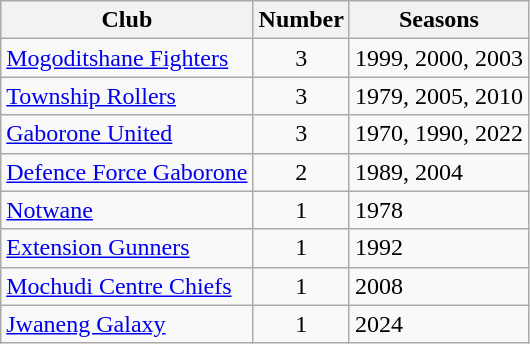<table class="wikitable sortable">
<tr>
<th>Club</th>
<th>Number</th>
<th>Seasons</th>
</tr>
<tr>
<td><a href='#'>Mogoditshane Fighters</a></td>
<td style="text-align:center">3</td>
<td>1999, 2000, 2003</td>
</tr>
<tr>
<td><a href='#'>Township Rollers</a></td>
<td style="text-align:center">3</td>
<td>1979, 2005, 2010</td>
</tr>
<tr>
<td><a href='#'>Gaborone United</a></td>
<td style="text-align:center">3</td>
<td>1970, 1990, 2022</td>
</tr>
<tr>
<td><a href='#'>Defence Force Gaborone</a></td>
<td style="text-align:center">2</td>
<td>1989, 2004</td>
</tr>
<tr>
<td><a href='#'>Notwane</a></td>
<td style="text-align:center">1</td>
<td>1978</td>
</tr>
<tr>
<td><a href='#'>Extension Gunners</a></td>
<td style="text-align:center">1</td>
<td>1992</td>
</tr>
<tr>
<td><a href='#'>Mochudi Centre Chiefs</a></td>
<td style="text-align:center">1</td>
<td>2008</td>
</tr>
<tr>
<td><a href='#'>Jwaneng Galaxy</a></td>
<td style="text-align:center">1</td>
<td>2024</td>
</tr>
</table>
